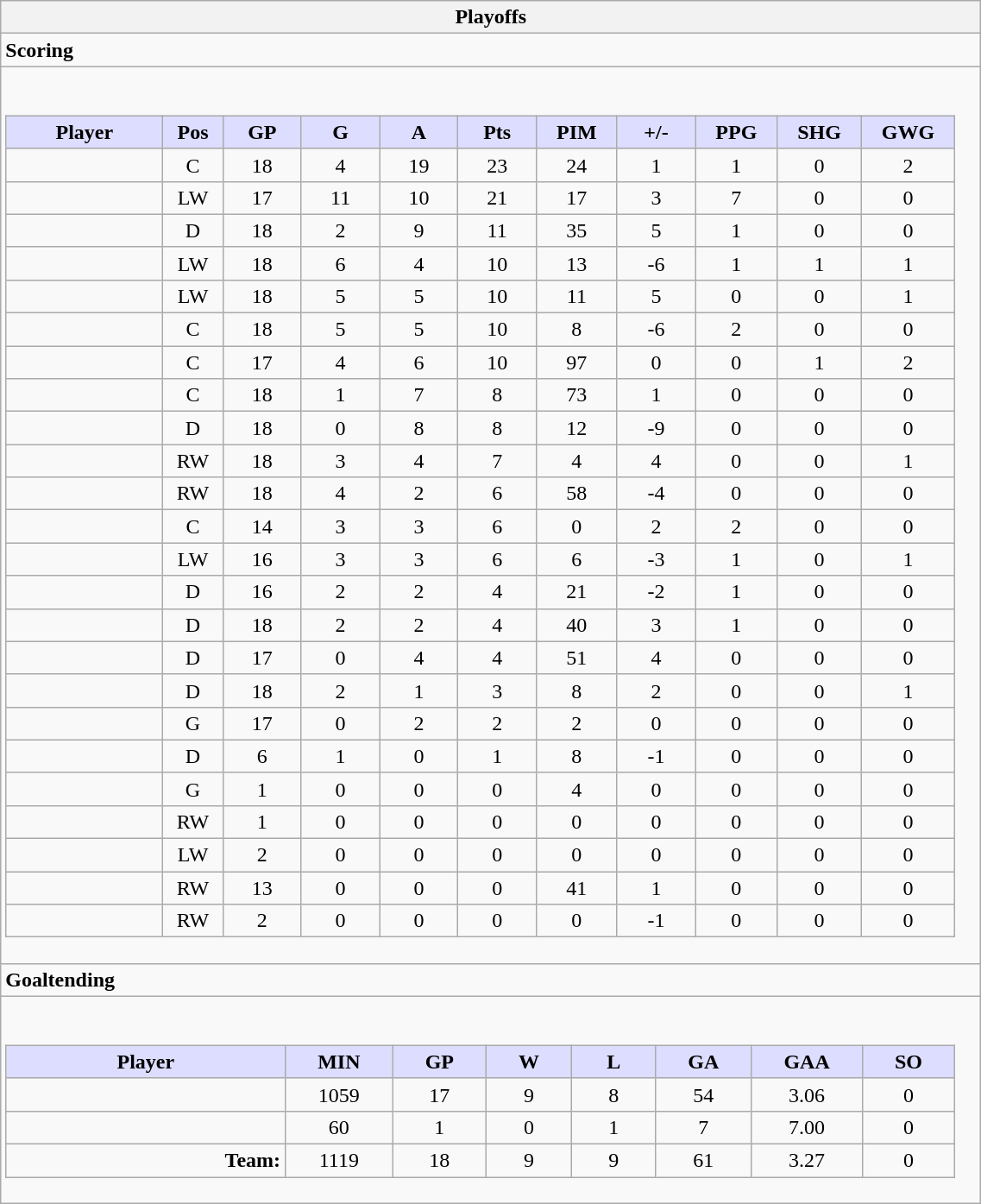<table class="wikitable collapsible" style="width:60%;">
<tr>
<th>Playoffs</th>
</tr>
<tr>
<td class="tocccolors"><strong>Scoring</strong></td>
</tr>
<tr>
<td><br><table class="wikitable sortable">
<tr style="text-align:center;">
<th style="background:#ddf; width:10%;">Player</th>
<th style="background:#ddf; width:3%;" title="Position">Pos</th>
<th style="background:#ddf; width:5%;" title="Games played">GP</th>
<th style="background:#ddf; width:5%;" title="Goals">G</th>
<th style="background:#ddf; width:5%;" title="Assists">A</th>
<th style="background:#ddf; width:5%;" title="Points">Pts</th>
<th style="background:#ddf; width:5%;" title="Penalties in Minutes">PIM</th>
<th style="background:#ddf; width:5%;" title="Plus/minus">+/-</th>
<th style="background:#ddf; width:5%;" title="Power play goals">PPG</th>
<th style="background:#ddf; width:5%;" title="Short-handed goals">SHG</th>
<th style="background:#ddf; width:5%;" title="Game-winning goals">GWG</th>
</tr>
<tr style="text-align:center;">
<td style="text-align:right;"></td>
<td>C</td>
<td>18</td>
<td>4</td>
<td>19</td>
<td>23</td>
<td>24</td>
<td>1</td>
<td>1</td>
<td>0</td>
<td>2</td>
</tr>
<tr style="text-align:center;">
<td style="text-align:right;"></td>
<td>LW</td>
<td>17</td>
<td>11</td>
<td>10</td>
<td>21</td>
<td>17</td>
<td>3</td>
<td>7</td>
<td>0</td>
<td>0</td>
</tr>
<tr style="text-align:center;">
<td style="text-align:right;"></td>
<td>D</td>
<td>18</td>
<td>2</td>
<td>9</td>
<td>11</td>
<td>35</td>
<td>5</td>
<td>1</td>
<td>0</td>
<td>0</td>
</tr>
<tr style="text-align:center;">
<td style="text-align:right;"></td>
<td>LW</td>
<td>18</td>
<td>6</td>
<td>4</td>
<td>10</td>
<td>13</td>
<td>-6</td>
<td>1</td>
<td>1</td>
<td>1</td>
</tr>
<tr style="text-align:center;">
<td style="text-align:right;"></td>
<td>LW</td>
<td>18</td>
<td>5</td>
<td>5</td>
<td>10</td>
<td>11</td>
<td>5</td>
<td>0</td>
<td>0</td>
<td>1</td>
</tr>
<tr style="text-align:center;">
<td style="text-align:right;"></td>
<td>C</td>
<td>18</td>
<td>5</td>
<td>5</td>
<td>10</td>
<td>8</td>
<td>-6</td>
<td>2</td>
<td>0</td>
<td>0</td>
</tr>
<tr style="text-align:center;">
<td style="text-align:right;"></td>
<td>C</td>
<td>17</td>
<td>4</td>
<td>6</td>
<td>10</td>
<td>97</td>
<td>0</td>
<td>0</td>
<td>1</td>
<td>2</td>
</tr>
<tr style="text-align:center;">
<td style="text-align:right;"></td>
<td>C</td>
<td>18</td>
<td>1</td>
<td>7</td>
<td>8</td>
<td>73</td>
<td>1</td>
<td>0</td>
<td>0</td>
<td>0</td>
</tr>
<tr style="text-align:center;">
<td style="text-align:right;"></td>
<td>D</td>
<td>18</td>
<td>0</td>
<td>8</td>
<td>8</td>
<td>12</td>
<td>-9</td>
<td>0</td>
<td>0</td>
<td>0</td>
</tr>
<tr style="text-align:center;">
<td style="text-align:right;"></td>
<td>RW</td>
<td>18</td>
<td>3</td>
<td>4</td>
<td>7</td>
<td>4</td>
<td>4</td>
<td>0</td>
<td>0</td>
<td>1</td>
</tr>
<tr style="text-align:center;">
<td style="text-align:right;"></td>
<td>RW</td>
<td>18</td>
<td>4</td>
<td>2</td>
<td>6</td>
<td>58</td>
<td>-4</td>
<td>0</td>
<td>0</td>
<td>0</td>
</tr>
<tr style="text-align:center;">
<td style="text-align:right;"></td>
<td>C</td>
<td>14</td>
<td>3</td>
<td>3</td>
<td>6</td>
<td>0</td>
<td>2</td>
<td>2</td>
<td>0</td>
<td>0</td>
</tr>
<tr style="text-align:center;">
<td style="text-align:right;"></td>
<td>LW</td>
<td>16</td>
<td>3</td>
<td>3</td>
<td>6</td>
<td>6</td>
<td>-3</td>
<td>1</td>
<td>0</td>
<td>1</td>
</tr>
<tr style="text-align:center;">
<td style="text-align:right;"></td>
<td>D</td>
<td>16</td>
<td>2</td>
<td>2</td>
<td>4</td>
<td>21</td>
<td>-2</td>
<td>1</td>
<td>0</td>
<td>0</td>
</tr>
<tr style="text-align:center;">
<td style="text-align:right;"></td>
<td>D</td>
<td>18</td>
<td>2</td>
<td>2</td>
<td>4</td>
<td>40</td>
<td>3</td>
<td>1</td>
<td>0</td>
<td>0</td>
</tr>
<tr style="text-align:center;">
<td style="text-align:right;"></td>
<td>D</td>
<td>17</td>
<td>0</td>
<td>4</td>
<td>4</td>
<td>51</td>
<td>4</td>
<td>0</td>
<td>0</td>
<td>0</td>
</tr>
<tr style="text-align:center;">
<td style="text-align:right;"></td>
<td>D</td>
<td>18</td>
<td>2</td>
<td>1</td>
<td>3</td>
<td>8</td>
<td>2</td>
<td>0</td>
<td>0</td>
<td>1</td>
</tr>
<tr style="text-align:center;">
<td style="text-align:right;"></td>
<td>G</td>
<td>17</td>
<td>0</td>
<td>2</td>
<td>2</td>
<td>2</td>
<td>0</td>
<td>0</td>
<td>0</td>
<td>0</td>
</tr>
<tr style="text-align:center;">
<td style="text-align:right;"></td>
<td>D</td>
<td>6</td>
<td>1</td>
<td>0</td>
<td>1</td>
<td>8</td>
<td>-1</td>
<td>0</td>
<td>0</td>
<td>0</td>
</tr>
<tr style="text-align:center;">
<td style="text-align:right;"></td>
<td>G</td>
<td>1</td>
<td>0</td>
<td>0</td>
<td>0</td>
<td>4</td>
<td>0</td>
<td>0</td>
<td>0</td>
<td>0</td>
</tr>
<tr style="text-align:center;">
<td style="text-align:right;"></td>
<td>RW</td>
<td>1</td>
<td>0</td>
<td>0</td>
<td>0</td>
<td>0</td>
<td>0</td>
<td>0</td>
<td>0</td>
<td>0</td>
</tr>
<tr style="text-align:center;">
<td style="text-align:right;"></td>
<td>LW</td>
<td>2</td>
<td>0</td>
<td>0</td>
<td>0</td>
<td>0</td>
<td>0</td>
<td>0</td>
<td>0</td>
<td>0</td>
</tr>
<tr style="text-align:center;">
<td style="text-align:right;"></td>
<td>RW</td>
<td>13</td>
<td>0</td>
<td>0</td>
<td>0</td>
<td>41</td>
<td>1</td>
<td>0</td>
<td>0</td>
<td>0</td>
</tr>
<tr style="text-align:center;">
<td style="text-align:right;"></td>
<td>RW</td>
<td>2</td>
<td>0</td>
<td>0</td>
<td>0</td>
<td>0</td>
<td>-1</td>
<td>0</td>
<td>0</td>
<td>0</td>
</tr>
</table>
</td>
</tr>
<tr>
<td class="toccolors"><strong>Goaltending</strong></td>
</tr>
<tr>
<td><br><table class="wikitable sortable">
<tr>
<th style="background:#ddf; width:10%;">Player</th>
<th style="width:3%; background:#ddf;" title="Minutes played">MIN</th>
<th style="width:3%; background:#ddf;" title="Games played in">GP</th>
<th style="width:3%; background:#ddf;" title="Wins">W</th>
<th style="width:3%; background:#ddf;" title="Losses">L</th>
<th style="width:3%; background:#ddf;" title="Goals against">GA</th>
<th style="width:3%; background:#ddf;" title="Goals against average">GAA</th>
<th style="width:3%; background:#ddf;" title="Shut-outs">SO</th>
</tr>
<tr style="text-align:center;">
<td style="text-align:right;"></td>
<td>1059</td>
<td>17</td>
<td>9</td>
<td>8</td>
<td>54</td>
<td>3.06</td>
<td>0</td>
</tr>
<tr style="text-align:center;">
<td style="text-align:right;"></td>
<td>60</td>
<td>1</td>
<td>0</td>
<td>1</td>
<td>7</td>
<td>7.00</td>
<td>0</td>
</tr>
<tr style="text-align:center;">
<td style="text-align:right;"><strong>Team:</strong></td>
<td>1119</td>
<td>18</td>
<td>9</td>
<td>9</td>
<td>61</td>
<td>3.27</td>
<td>0</td>
</tr>
</table>
</td>
</tr>
</table>
